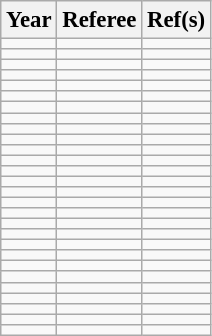<table class="wikitable" style="font-size:95%;">
<tr>
<th>Year</th>
<th>Referee</th>
<th>Ref(s)</th>
</tr>
<tr>
<td></td>
<td></td>
<td></td>
</tr>
<tr>
<td></td>
<td></td>
<td></td>
</tr>
<tr>
<td></td>
<td></td>
<td></td>
</tr>
<tr>
<td></td>
<td></td>
<td></td>
</tr>
<tr>
<td></td>
<td></td>
<td></td>
</tr>
<tr>
<td></td>
<td></td>
<td></td>
</tr>
<tr>
<td></td>
<td></td>
<td></td>
</tr>
<tr>
<td></td>
<td></td>
<td></td>
</tr>
<tr>
<td></td>
<td></td>
<td></td>
</tr>
<tr>
<td></td>
<td></td>
<td></td>
</tr>
<tr>
<td></td>
<td></td>
<td></td>
</tr>
<tr>
<td></td>
<td></td>
<td></td>
</tr>
<tr>
<td></td>
<td></td>
<td></td>
</tr>
<tr>
<td></td>
<td></td>
<td></td>
</tr>
<tr>
<td></td>
<td></td>
<td></td>
</tr>
<tr>
<td></td>
<td></td>
<td></td>
</tr>
<tr>
<td></td>
<td></td>
<td></td>
</tr>
<tr>
<td></td>
<td></td>
<td></td>
</tr>
<tr>
<td></td>
<td></td>
<td></td>
</tr>
<tr>
<td></td>
<td></td>
<td></td>
</tr>
<tr>
<td></td>
<td></td>
<td></td>
</tr>
<tr>
<td></td>
<td></td>
<td></td>
</tr>
<tr>
<td></td>
<td></td>
<td></td>
</tr>
<tr>
<td></td>
<td></td>
<td></td>
</tr>
<tr>
<td></td>
<td></td>
<td></td>
</tr>
<tr>
<td></td>
<td></td>
<td></td>
</tr>
<tr>
<td></td>
<td></td>
<td></td>
</tr>
<tr>
<td></td>
<td></td>
<td></td>
</tr>
</table>
